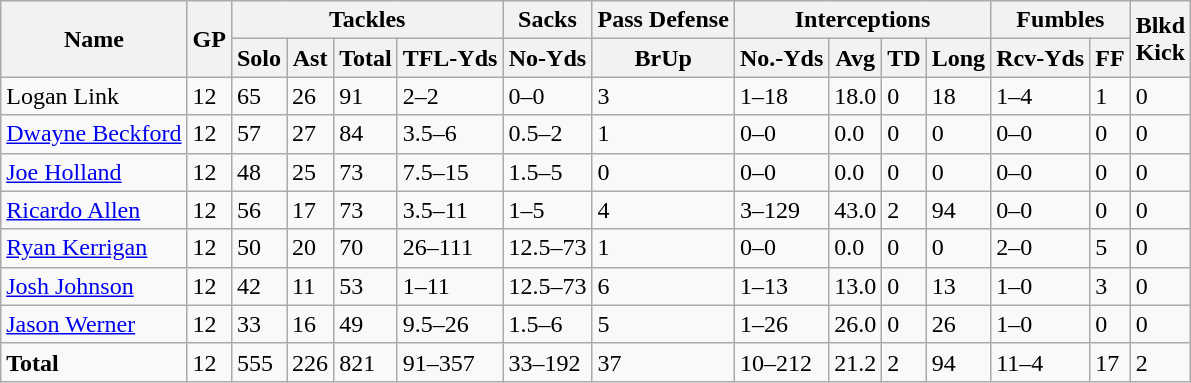<table class="wikitable" style="white-space:nowrap;">
<tr>
<th rowspan="2">Name</th>
<th rowspan="2">GP</th>
<th colspan="4">Tackles</th>
<th>Sacks</th>
<th colspan="1">Pass Defense</th>
<th colspan="4">Interceptions</th>
<th colspan="2">Fumbles</th>
<th rowspan="2">Blkd<br>Kick</th>
</tr>
<tr>
<th>Solo</th>
<th>Ast</th>
<th>Total</th>
<th>TFL-Yds</th>
<th>No-Yds</th>
<th>BrUp</th>
<th>No.-Yds</th>
<th>Avg</th>
<th>TD</th>
<th>Long</th>
<th>Rcv-Yds</th>
<th>FF</th>
</tr>
<tr>
<td>Logan Link</td>
<td>12</td>
<td>65</td>
<td>26</td>
<td>91</td>
<td>2–2</td>
<td>0–0</td>
<td>3</td>
<td>1–18</td>
<td>18.0</td>
<td>0</td>
<td>18</td>
<td>1–4</td>
<td>1</td>
<td>0</td>
</tr>
<tr>
<td><a href='#'>Dwayne Beckford</a></td>
<td>12</td>
<td>57</td>
<td>27</td>
<td>84</td>
<td>3.5–6</td>
<td>0.5–2</td>
<td>1</td>
<td>0–0</td>
<td>0.0</td>
<td>0</td>
<td>0</td>
<td>0–0</td>
<td>0</td>
<td>0</td>
</tr>
<tr>
<td><a href='#'>Joe Holland</a></td>
<td>12</td>
<td>48</td>
<td>25</td>
<td>73</td>
<td>7.5–15</td>
<td>1.5–5</td>
<td>0</td>
<td>0–0</td>
<td>0.0</td>
<td>0</td>
<td>0</td>
<td>0–0</td>
<td>0</td>
<td>0</td>
</tr>
<tr>
<td><a href='#'>Ricardo Allen</a></td>
<td>12</td>
<td>56</td>
<td>17</td>
<td>73</td>
<td>3.5–11</td>
<td>1–5</td>
<td>4</td>
<td>3–129</td>
<td>43.0</td>
<td>2</td>
<td>94</td>
<td>0–0</td>
<td>0</td>
<td>0</td>
</tr>
<tr>
<td><a href='#'>Ryan Kerrigan</a></td>
<td>12</td>
<td>50</td>
<td>20</td>
<td>70</td>
<td>26–111</td>
<td>12.5–73</td>
<td>1</td>
<td>0–0</td>
<td>0.0</td>
<td>0</td>
<td>0</td>
<td>2–0</td>
<td>5</td>
<td>0</td>
</tr>
<tr>
<td><a href='#'>Josh Johnson</a></td>
<td>12</td>
<td>42</td>
<td>11</td>
<td>53</td>
<td>1–11</td>
<td>12.5–73</td>
<td>6</td>
<td>1–13</td>
<td>13.0</td>
<td>0</td>
<td>13</td>
<td>1–0</td>
<td>3</td>
<td>0</td>
</tr>
<tr>
<td><a href='#'>Jason Werner</a></td>
<td>12</td>
<td>33</td>
<td>16</td>
<td>49</td>
<td>9.5–26</td>
<td>1.5–6</td>
<td>5</td>
<td>1–26</td>
<td>26.0</td>
<td>0</td>
<td>26</td>
<td>1–0</td>
<td>0</td>
<td>0</td>
</tr>
<tr>
<td><strong>Total</strong></td>
<td>12</td>
<td>555</td>
<td>226</td>
<td>821</td>
<td>91–357</td>
<td>33–192</td>
<td>37</td>
<td>10–212</td>
<td>21.2</td>
<td>2</td>
<td>94</td>
<td>11–4</td>
<td>17</td>
<td>2</td>
</tr>
</table>
